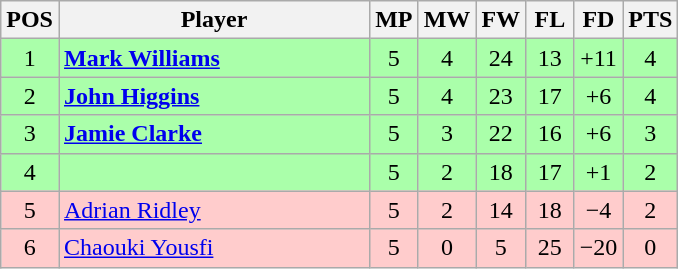<table class="wikitable" style="text-align: center;">
<tr>
<th width=25>POS</th>
<th width=200>Player</th>
<th width=25>MP</th>
<th width=25>MW</th>
<th width=25>FW</th>
<th width=25>FL</th>
<th width=25>FD</th>
<th width=25>PTS</th>
</tr>
<tr style="background:#aaffaa;">
<td>1</td>
<td style="text-align:left;"> <strong><a href='#'>Mark Williams</a></strong></td>
<td>5</td>
<td>4</td>
<td>24</td>
<td>13</td>
<td>+11</td>
<td>4</td>
</tr>
<tr style="background:#aaffaa;">
<td>2</td>
<td style="text-align:left;"> <strong><a href='#'>John Higgins</a></strong></td>
<td>5</td>
<td>4</td>
<td>23</td>
<td>17</td>
<td>+6</td>
<td>4</td>
</tr>
<tr style="background:#aaffaa;">
<td>3</td>
<td style="text-align:left;"> <strong><a href='#'>Jamie Clarke</a></strong></td>
<td>5</td>
<td>3</td>
<td>22</td>
<td>16</td>
<td>+6</td>
<td>3</td>
</tr>
<tr style="background:#aaffaa;">
<td>4</td>
<td style="text-align:left;"></td>
<td>5</td>
<td>2</td>
<td>18</td>
<td>17</td>
<td>+1</td>
<td>2</td>
</tr>
<tr style="background:#fcc;">
<td>5</td>
<td style="text-align:left;"> <a href='#'>Adrian Ridley</a></td>
<td>5</td>
<td>2</td>
<td>14</td>
<td>18</td>
<td>−4</td>
<td>2</td>
</tr>
<tr style="background:#fcc;">
<td>6</td>
<td style="text-align:left;"> <a href='#'>Chaouki Yousfi</a></td>
<td>5</td>
<td>0</td>
<td>5</td>
<td>25</td>
<td>−20</td>
<td>0</td>
</tr>
</table>
